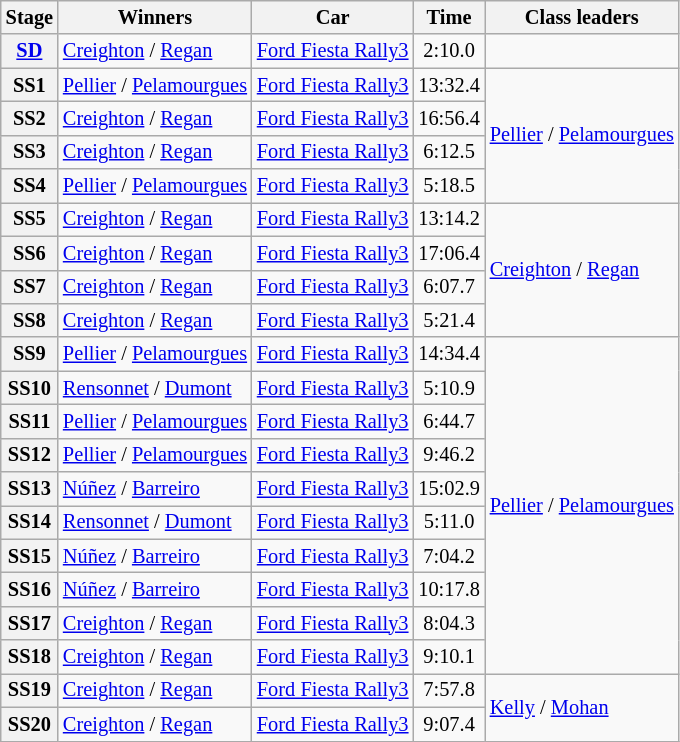<table class="wikitable" style="font-size:85%">
<tr>
<th>Stage</th>
<th>Winners</th>
<th>Car</th>
<th>Time</th>
<th>Class leaders</th>
</tr>
<tr>
<th><a href='#'>SD</a></th>
<td><a href='#'>Creighton</a> / <a href='#'>Regan</a></td>
<td><a href='#'>Ford Fiesta Rally3</a></td>
<td align="center">2:10.0</td>
<td></td>
</tr>
<tr>
<th>SS1</th>
<td><a href='#'>Pellier</a> / <a href='#'>Pelamourgues</a></td>
<td><a href='#'>Ford Fiesta Rally3</a></td>
<td align="center">13:32.4</td>
<td rowspan="4"><a href='#'>Pellier</a> / <a href='#'>Pelamourgues</a></td>
</tr>
<tr>
<th>SS2</th>
<td><a href='#'>Creighton</a> / <a href='#'>Regan</a></td>
<td><a href='#'>Ford Fiesta Rally3</a></td>
<td align="center">16:56.4</td>
</tr>
<tr>
<th>SS3</th>
<td><a href='#'>Creighton</a> / <a href='#'>Regan</a></td>
<td><a href='#'>Ford Fiesta Rally3</a></td>
<td align="center">6:12.5</td>
</tr>
<tr>
<th>SS4</th>
<td><a href='#'>Pellier</a> / <a href='#'>Pelamourgues</a></td>
<td><a href='#'>Ford Fiesta Rally3</a></td>
<td align="center">5:18.5</td>
</tr>
<tr>
<th>SS5</th>
<td><a href='#'>Creighton</a> / <a href='#'>Regan</a></td>
<td><a href='#'>Ford Fiesta Rally3</a></td>
<td align="center">13:14.2</td>
<td rowspan="4"><a href='#'>Creighton</a> / <a href='#'>Regan</a></td>
</tr>
<tr>
<th>SS6</th>
<td><a href='#'>Creighton</a> / <a href='#'>Regan</a></td>
<td><a href='#'>Ford Fiesta Rally3</a></td>
<td align="center">17:06.4</td>
</tr>
<tr>
<th>SS7</th>
<td><a href='#'>Creighton</a> / <a href='#'>Regan</a></td>
<td><a href='#'>Ford Fiesta Rally3</a></td>
<td align="center">6:07.7</td>
</tr>
<tr>
<th>SS8</th>
<td><a href='#'>Creighton</a> / <a href='#'>Regan</a></td>
<td><a href='#'>Ford Fiesta Rally3</a></td>
<td align="center">5:21.4</td>
</tr>
<tr>
<th>SS9</th>
<td><a href='#'>Pellier</a> / <a href='#'>Pelamourgues</a></td>
<td><a href='#'>Ford Fiesta Rally3</a></td>
<td align="center">14:34.4</td>
<td rowspan="10"><a href='#'>Pellier</a> / <a href='#'>Pelamourgues</a></td>
</tr>
<tr>
<th>SS10</th>
<td><a href='#'>Rensonnet</a> / <a href='#'>Dumont</a></td>
<td><a href='#'>Ford Fiesta Rally3</a></td>
<td align="center">5:10.9</td>
</tr>
<tr>
<th>SS11</th>
<td><a href='#'>Pellier</a> / <a href='#'>Pelamourgues</a></td>
<td><a href='#'>Ford Fiesta Rally3</a></td>
<td align="center">6:44.7</td>
</tr>
<tr>
<th>SS12</th>
<td><a href='#'>Pellier</a> / <a href='#'>Pelamourgues</a></td>
<td><a href='#'>Ford Fiesta Rally3</a></td>
<td align="center">9:46.2</td>
</tr>
<tr>
<th>SS13</th>
<td><a href='#'>Núñez</a> / <a href='#'>Barreiro</a></td>
<td><a href='#'>Ford Fiesta Rally3</a></td>
<td align="center">15:02.9</td>
</tr>
<tr>
<th>SS14</th>
<td><a href='#'>Rensonnet</a> / <a href='#'>Dumont</a></td>
<td><a href='#'>Ford Fiesta Rally3</a></td>
<td align="center">5:11.0</td>
</tr>
<tr>
<th>SS15</th>
<td><a href='#'>Núñez</a> / <a href='#'>Barreiro</a></td>
<td><a href='#'>Ford Fiesta Rally3</a></td>
<td align="center">7:04.2</td>
</tr>
<tr>
<th>SS16</th>
<td><a href='#'>Núñez</a> / <a href='#'>Barreiro</a></td>
<td><a href='#'>Ford Fiesta Rally3</a></td>
<td align="center">10:17.8</td>
</tr>
<tr>
<th>SS17</th>
<td><a href='#'>Creighton</a> / <a href='#'>Regan</a></td>
<td><a href='#'>Ford Fiesta Rally3</a></td>
<td align="center">8:04.3</td>
</tr>
<tr>
<th>SS18</th>
<td><a href='#'>Creighton</a> / <a href='#'>Regan</a></td>
<td><a href='#'>Ford Fiesta Rally3</a></td>
<td align="center">9:10.1</td>
</tr>
<tr>
<th>SS19</th>
<td><a href='#'>Creighton</a> / <a href='#'>Regan</a></td>
<td><a href='#'>Ford Fiesta Rally3</a></td>
<td align="center">7:57.8</td>
<td rowspan="2"><a href='#'>Kelly</a> / <a href='#'>Mohan</a></td>
</tr>
<tr>
<th>SS20</th>
<td><a href='#'>Creighton</a> / <a href='#'>Regan</a></td>
<td><a href='#'>Ford Fiesta Rally3</a></td>
<td align="center">9:07.4</td>
</tr>
<tr>
</tr>
</table>
